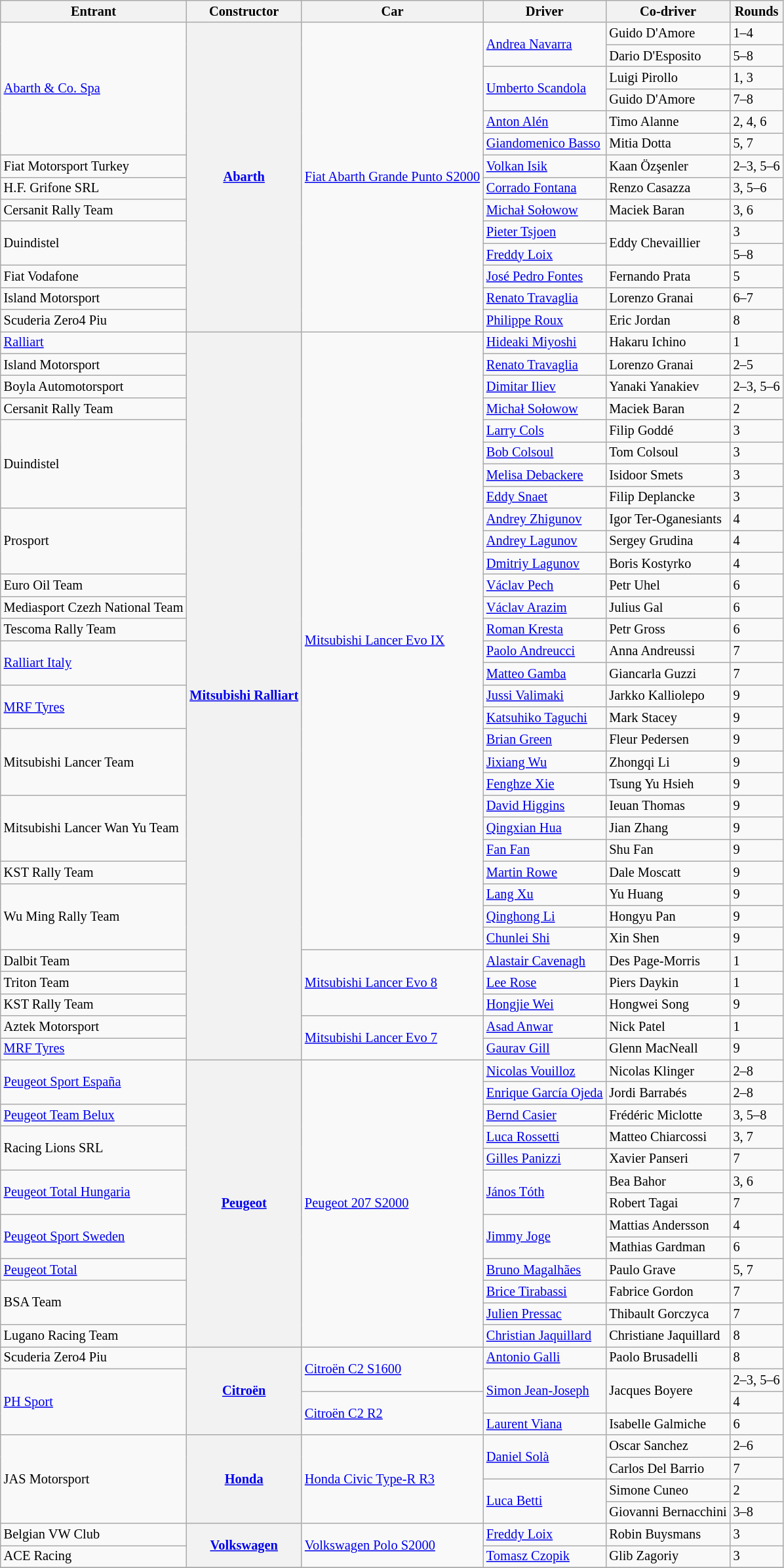<table class="wikitable" style="font-size: 85%">
<tr>
<th>Entrant</th>
<th>Constructor</th>
<th>Car</th>
<th>Driver</th>
<th>Co-driver</th>
<th>Rounds</th>
</tr>
<tr>
<td rowspan="6"> <a href='#'>Abarth & Co. Spa</a></td>
<th rowspan="14"><a href='#'>Abarth</a></th>
<td rowspan="14"><a href='#'>Fiat Abarth Grande Punto S2000</a></td>
<td rowspan="2"> <a href='#'>Andrea Navarra</a></td>
<td> Guido D'Amore</td>
<td>1–4</td>
</tr>
<tr>
<td> Dario D'Esposito</td>
<td>5–8</td>
</tr>
<tr>
<td rowspan="2"> <a href='#'>Umberto Scandola</a></td>
<td> Luigi Pirollo</td>
<td>1, 3</td>
</tr>
<tr>
<td> Guido D'Amore</td>
<td>7–8</td>
</tr>
<tr>
<td> <a href='#'>Anton Alén</a></td>
<td> Timo Alanne</td>
<td>2, 4, 6</td>
</tr>
<tr>
<td> <a href='#'>Giandomenico Basso</a></td>
<td> Mitia Dotta</td>
<td>5, 7</td>
</tr>
<tr>
<td> Fiat Motorsport Turkey</td>
<td> <a href='#'>Volkan Isik</a></td>
<td> Kaan Özşenler</td>
<td>2–3, 5–6</td>
</tr>
<tr>
<td> H.F. Grifone SRL</td>
<td> <a href='#'>Corrado Fontana</a></td>
<td> Renzo Casazza</td>
<td>3, 5–6</td>
</tr>
<tr>
<td> Cersanit Rally Team</td>
<td> <a href='#'>Michał Sołowow</a></td>
<td> Maciek Baran</td>
<td>3, 6</td>
</tr>
<tr>
<td rowspan="2"> Duindistel</td>
<td> <a href='#'>Pieter Tsjoen</a></td>
<td rowspan="2"> Eddy Chevaillier</td>
<td>3</td>
</tr>
<tr>
<td> <a href='#'>Freddy Loix</a></td>
<td>5–8</td>
</tr>
<tr>
<td> Fiat Vodafone</td>
<td> <a href='#'>José Pedro Fontes</a></td>
<td> Fernando Prata</td>
<td>5</td>
</tr>
<tr>
<td> Island Motorsport</td>
<td> <a href='#'>Renato Travaglia</a></td>
<td> Lorenzo Granai</td>
<td>6–7</td>
</tr>
<tr>
<td> Scuderia Zero4 Piu</td>
<td> <a href='#'>Philippe Roux</a></td>
<td> Eric Jordan</td>
<td>8</td>
</tr>
<tr>
<td> <a href='#'>Ralliart</a></td>
<th rowspan="33"><a href='#'>Mitsubishi Ralliart</a></th>
<td rowspan="28"><a href='#'>Mitsubishi Lancer Evo IX</a></td>
<td> <a href='#'>Hideaki Miyoshi</a></td>
<td> Hakaru Ichino</td>
<td>1</td>
</tr>
<tr>
<td> Island Motorsport</td>
<td> <a href='#'>Renato Travaglia</a></td>
<td> Lorenzo Granai</td>
<td>2–5</td>
</tr>
<tr>
<td> Boyla Automotorsport</td>
<td> <a href='#'>Dimitar Iliev</a></td>
<td> Yanaki Yanakiev</td>
<td>2–3, 5–6</td>
</tr>
<tr>
<td> Cersanit Rally Team</td>
<td> <a href='#'>Michał Sołowow</a></td>
<td> Maciek Baran</td>
<td>2</td>
</tr>
<tr>
<td rowspan="4"> Duindistel</td>
<td> <a href='#'>Larry Cols</a></td>
<td> Filip Goddé</td>
<td>3</td>
</tr>
<tr>
<td> <a href='#'>Bob Colsoul</a></td>
<td> Tom Colsoul</td>
<td>3</td>
</tr>
<tr>
<td> <a href='#'>Melisa Debackere</a></td>
<td> Isidoor Smets</td>
<td>3</td>
</tr>
<tr>
<td> <a href='#'>Eddy Snaet</a></td>
<td> Filip Deplancke</td>
<td>3</td>
</tr>
<tr>
<td rowspan="3"> Prosport</td>
<td> <a href='#'>Andrey Zhigunov</a></td>
<td> Igor Ter-Oganesiants</td>
<td>4</td>
</tr>
<tr>
<td> <a href='#'>Andrey Lagunov</a></td>
<td> Sergey Grudina</td>
<td>4</td>
</tr>
<tr>
<td> <a href='#'>Dmitriy Lagunov</a></td>
<td> Boris Kostyrko</td>
<td>4</td>
</tr>
<tr>
<td> Euro Oil Team</td>
<td> <a href='#'>Václav Pech</a></td>
<td> Petr Uhel</td>
<td>6</td>
</tr>
<tr>
<td> Mediasport Czezh National Team</td>
<td> <a href='#'>Václav Arazim</a></td>
<td> Julius Gal</td>
<td>6</td>
</tr>
<tr>
<td> Tescoma Rally Team</td>
<td> <a href='#'>Roman Kresta</a></td>
<td> Petr Gross</td>
<td>6</td>
</tr>
<tr>
<td rowspan="2"> <a href='#'>Ralliart Italy</a></td>
<td> <a href='#'>Paolo Andreucci</a></td>
<td> Anna Andreussi</td>
<td>7</td>
</tr>
<tr>
<td> <a href='#'>Matteo Gamba</a></td>
<td> Giancarla Guzzi</td>
<td>7</td>
</tr>
<tr>
<td rowspan="2"> <a href='#'>MRF Tyres</a></td>
<td> <a href='#'>Jussi Valimaki</a></td>
<td> Jarkko Kalliolepo</td>
<td>9</td>
</tr>
<tr>
<td> <a href='#'>Katsuhiko Taguchi</a></td>
<td> Mark Stacey</td>
<td>9</td>
</tr>
<tr>
<td rowspan="3"> Mitsubishi Lancer Team</td>
<td> <a href='#'>Brian Green</a></td>
<td> Fleur Pedersen</td>
<td>9</td>
</tr>
<tr>
<td> <a href='#'>Jixiang Wu</a></td>
<td> Zhongqi Li</td>
<td>9</td>
</tr>
<tr>
<td> <a href='#'>Fenghze Xie</a></td>
<td> Tsung Yu Hsieh</td>
<td>9</td>
</tr>
<tr>
<td rowspan="3"> Mitsubishi Lancer Wan Yu Team</td>
<td> <a href='#'>David Higgins</a></td>
<td> Ieuan Thomas</td>
<td>9</td>
</tr>
<tr>
<td> <a href='#'>Qingxian Hua</a></td>
<td> Jian Zhang</td>
<td>9</td>
</tr>
<tr>
<td> <a href='#'>Fan Fan</a></td>
<td> Shu Fan</td>
<td>9</td>
</tr>
<tr>
<td> KST Rally Team</td>
<td> <a href='#'>Martin Rowe</a></td>
<td> Dale Moscatt</td>
<td>9</td>
</tr>
<tr>
<td rowspan="3"> Wu Ming Rally Team</td>
<td> <a href='#'>Lang Xu</a></td>
<td> Yu Huang</td>
<td>9</td>
</tr>
<tr>
<td> <a href='#'>Qinghong Li</a></td>
<td> Hongyu Pan</td>
<td>9</td>
</tr>
<tr>
<td> <a href='#'>Chunlei Shi</a></td>
<td> Xin Shen</td>
<td>9</td>
</tr>
<tr>
<td> Dalbit Team</td>
<td rowspan="3"><a href='#'>Mitsubishi Lancer Evo 8</a></td>
<td> <a href='#'>Alastair Cavenagh</a></td>
<td> Des Page-Morris</td>
<td>1</td>
</tr>
<tr>
<td> Triton Team</td>
<td> <a href='#'>Lee Rose</a></td>
<td> Piers Daykin</td>
<td>1</td>
</tr>
<tr>
<td> KST Rally Team</td>
<td> <a href='#'>Hongjie Wei</a></td>
<td> Hongwei Song</td>
<td>9</td>
</tr>
<tr>
<td> Aztek Motorsport</td>
<td rowspan="2"><a href='#'>Mitsubishi Lancer Evo 7</a></td>
<td> <a href='#'>Asad Anwar</a></td>
<td> Nick Patel</td>
<td>1</td>
</tr>
<tr>
<td> <a href='#'>MRF Tyres</a></td>
<td> <a href='#'>Gaurav Gill</a></td>
<td> Glenn MacNeall</td>
<td>9</td>
</tr>
<tr>
<td rowspan="2"> <a href='#'>Peugeot Sport España</a></td>
<th rowspan="13"><a href='#'>Peugeot</a></th>
<td rowspan="13"><a href='#'>Peugeot 207 S2000</a></td>
<td> <a href='#'>Nicolas Vouilloz</a></td>
<td> Nicolas Klinger</td>
<td>2–8</td>
</tr>
<tr>
<td> <a href='#'>Enrique García Ojeda</a></td>
<td> Jordi Barrabés</td>
<td>2–8</td>
</tr>
<tr>
<td> <a href='#'>Peugeot Team Belux</a></td>
<td> <a href='#'>Bernd Casier</a></td>
<td> Frédéric Miclotte</td>
<td>3, 5–8</td>
</tr>
<tr>
<td rowspan="2"> Racing Lions SRL</td>
<td> <a href='#'>Luca Rossetti</a></td>
<td> Matteo Chiarcossi</td>
<td>3, 7</td>
</tr>
<tr>
<td> <a href='#'>Gilles Panizzi</a></td>
<td> Xavier Panseri</td>
<td>7</td>
</tr>
<tr>
<td rowspan="2"> <a href='#'>Peugeot Total Hungaria</a></td>
<td rowspan="2"> <a href='#'>János Tóth</a></td>
<td> Bea Bahor</td>
<td>3, 6</td>
</tr>
<tr>
<td> Robert Tagai</td>
<td>7</td>
</tr>
<tr>
<td rowspan="2"> <a href='#'>Peugeot Sport Sweden</a></td>
<td rowspan="2"> <a href='#'>Jimmy Joge</a></td>
<td> Mattias Andersson</td>
<td>4</td>
</tr>
<tr>
<td> Mathias Gardman</td>
<td>6</td>
</tr>
<tr>
<td> <a href='#'>Peugeot Total</a></td>
<td> <a href='#'>Bruno Magalhães</a></td>
<td> Paulo Grave</td>
<td>5, 7</td>
</tr>
<tr>
<td rowspan="2"> BSA Team</td>
<td> <a href='#'>Brice Tirabassi</a></td>
<td> Fabrice Gordon</td>
<td>7</td>
</tr>
<tr>
<td> <a href='#'>Julien Pressac</a></td>
<td> Thibault Gorczyca</td>
<td>7</td>
</tr>
<tr>
<td> Lugano Racing Team</td>
<td> <a href='#'>Christian Jaquillard</a></td>
<td> Christiane Jaquillard</td>
<td>8</td>
</tr>
<tr>
<td> Scuderia Zero4 Piu</td>
<th rowspan="4"><a href='#'>Citroën</a></th>
<td rowspan="2"><a href='#'>Citroën C2 S1600</a></td>
<td> <a href='#'>Antonio Galli</a></td>
<td> Paolo Brusadelli</td>
<td>8</td>
</tr>
<tr>
<td rowspan="3"> <a href='#'>PH Sport</a></td>
<td rowspan="2"> <a href='#'>Simon Jean-Joseph</a></td>
<td rowspan="2"> Jacques Boyere</td>
<td>2–3, 5–6</td>
</tr>
<tr>
<td rowspan="2"><a href='#'>Citroën C2 R2</a></td>
<td>4</td>
</tr>
<tr>
<td> <a href='#'>Laurent Viana</a></td>
<td> Isabelle Galmiche</td>
<td>6</td>
</tr>
<tr>
<td rowspan="4"> JAS Motorsport</td>
<th rowspan="4"><a href='#'>Honda</a></th>
<td rowspan="4"><a href='#'>Honda Civic Type-R R3</a></td>
<td rowspan="2"> <a href='#'>Daniel Solà</a></td>
<td> Oscar Sanchez</td>
<td>2–6</td>
</tr>
<tr>
<td> Carlos Del Barrio</td>
<td>7</td>
</tr>
<tr>
<td rowspan="2"> <a href='#'>Luca Betti</a></td>
<td> Simone Cuneo</td>
<td>2</td>
</tr>
<tr>
<td> Giovanni Bernacchini</td>
<td>3–8</td>
</tr>
<tr>
<td> Belgian VW Club</td>
<th rowspan="2"><a href='#'>Volkswagen</a></th>
<td rowspan="2"><a href='#'>Volkswagen Polo S2000</a></td>
<td> <a href='#'>Freddy Loix</a></td>
<td> Robin Buysmans</td>
<td>3</td>
</tr>
<tr>
<td> ACE Racing</td>
<td> <a href='#'>Tomasz Czopik</a></td>
<td> Glib Zagoriy</td>
<td>3</td>
</tr>
<tr>
</tr>
</table>
